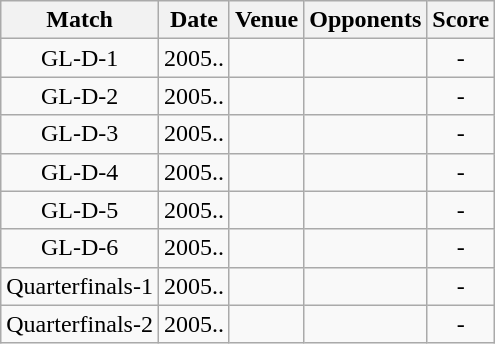<table class="wikitable" style="text-align:center;">
<tr>
<th>Match</th>
<th>Date</th>
<th>Venue</th>
<th>Opponents</th>
<th>Score</th>
</tr>
<tr>
<td>GL-D-1</td>
<td>2005..</td>
<td><a href='#'></a></td>
<td><a href='#'></a></td>
<td>-</td>
</tr>
<tr>
<td>GL-D-2</td>
<td>2005..</td>
<td><a href='#'></a></td>
<td><a href='#'></a></td>
<td>-</td>
</tr>
<tr>
<td>GL-D-3</td>
<td>2005..</td>
<td><a href='#'></a></td>
<td><a href='#'></a></td>
<td>-</td>
</tr>
<tr>
<td>GL-D-4</td>
<td>2005..</td>
<td><a href='#'></a></td>
<td><a href='#'></a></td>
<td>-</td>
</tr>
<tr>
<td>GL-D-5</td>
<td>2005..</td>
<td><a href='#'></a></td>
<td><a href='#'></a></td>
<td>-</td>
</tr>
<tr>
<td>GL-D-6</td>
<td>2005..</td>
<td><a href='#'></a></td>
<td><a href='#'></a></td>
<td>-</td>
</tr>
<tr>
<td>Quarterfinals-1</td>
<td>2005..</td>
<td><a href='#'></a></td>
<td><a href='#'></a></td>
<td>-</td>
</tr>
<tr>
<td>Quarterfinals-2</td>
<td>2005..</td>
<td><a href='#'></a></td>
<td><a href='#'></a></td>
<td>-</td>
</tr>
</table>
